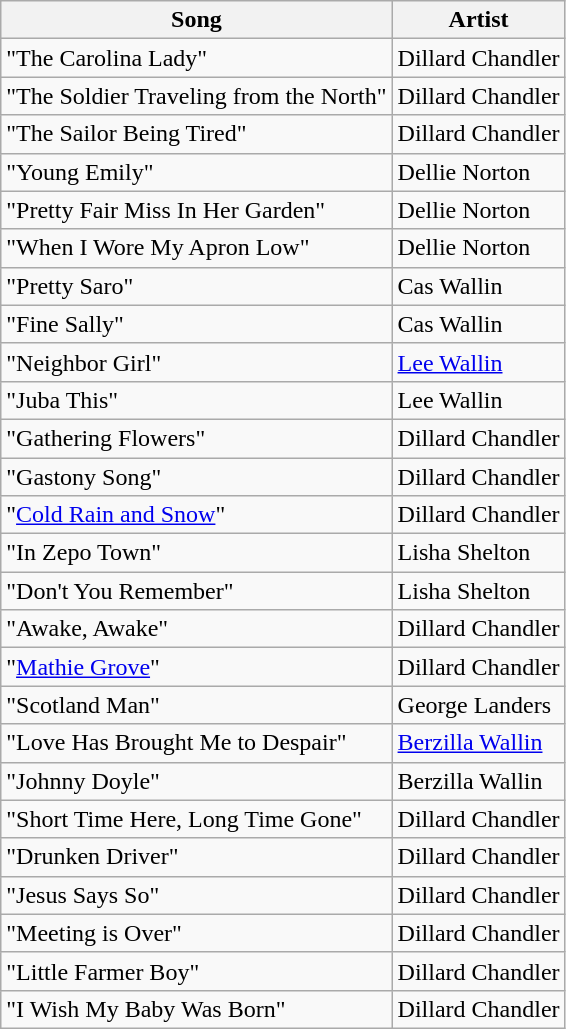<table class="wikitable">
<tr>
<th>Song</th>
<th>Artist</th>
</tr>
<tr>
<td>"The Carolina Lady"</td>
<td>Dillard Chandler</td>
</tr>
<tr>
<td>"The Soldier Traveling from the North"</td>
<td>Dillard Chandler</td>
</tr>
<tr>
<td>"The Sailor Being Tired"</td>
<td>Dillard Chandler</td>
</tr>
<tr>
<td>"Young Emily"</td>
<td>Dellie Norton</td>
</tr>
<tr>
<td>"Pretty Fair Miss In Her Garden"</td>
<td>Dellie Norton</td>
</tr>
<tr>
<td>"When I Wore My Apron Low"</td>
<td>Dellie Norton</td>
</tr>
<tr>
<td>"Pretty Saro"</td>
<td>Cas Wallin</td>
</tr>
<tr>
<td>"Fine Sally"</td>
<td>Cas Wallin</td>
</tr>
<tr>
<td>"Neighbor Girl"</td>
<td><a href='#'>Lee Wallin</a></td>
</tr>
<tr>
<td>"Juba This"</td>
<td>Lee Wallin</td>
</tr>
<tr>
<td>"Gathering Flowers"</td>
<td>Dillard Chandler</td>
</tr>
<tr>
<td>"Gastony Song"</td>
<td>Dillard Chandler</td>
</tr>
<tr>
<td>"<a href='#'>Cold Rain and Snow</a>"</td>
<td>Dillard Chandler</td>
</tr>
<tr>
<td>"In Zepo Town"</td>
<td>Lisha Shelton</td>
</tr>
<tr>
<td>"Don't You Remember"</td>
<td>Lisha Shelton</td>
</tr>
<tr>
<td>"Awake, Awake"</td>
<td>Dillard Chandler</td>
</tr>
<tr>
<td>"<a href='#'>Mathie Grove</a>"</td>
<td>Dillard Chandler</td>
</tr>
<tr>
<td>"Scotland Man"</td>
<td>George Landers</td>
</tr>
<tr>
<td>"Love Has Brought Me to Despair"</td>
<td><a href='#'>Berzilla Wallin</a></td>
</tr>
<tr>
<td>"Johnny Doyle"</td>
<td>Berzilla Wallin</td>
</tr>
<tr>
<td>"Short Time Here, Long Time Gone"</td>
<td>Dillard Chandler</td>
</tr>
<tr>
<td>"Drunken Driver"</td>
<td>Dillard Chandler</td>
</tr>
<tr>
<td>"Jesus Says So"</td>
<td>Dillard Chandler</td>
</tr>
<tr>
<td>"Meeting is Over"</td>
<td>Dillard Chandler</td>
</tr>
<tr>
<td>"Little Farmer Boy"</td>
<td>Dillard Chandler</td>
</tr>
<tr>
<td>"I Wish My Baby Was Born"</td>
<td>Dillard Chandler</td>
</tr>
</table>
